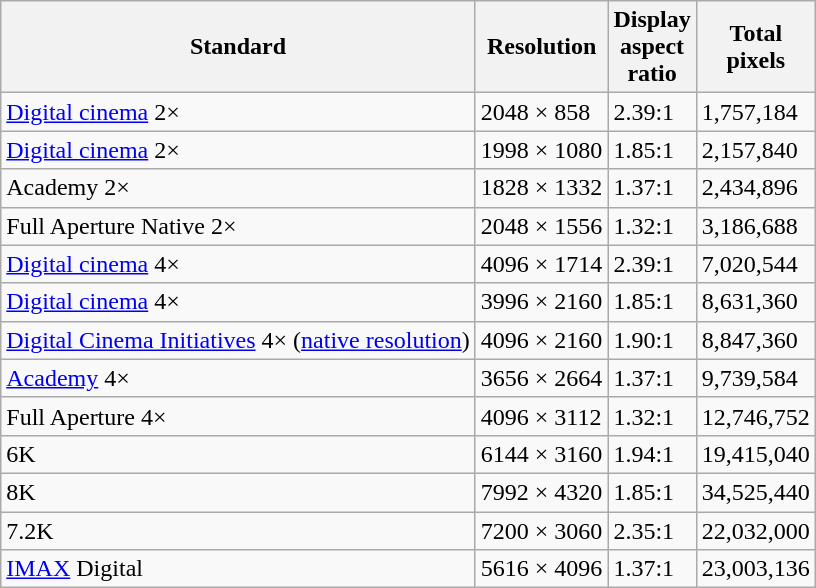<table class="wikitable sortable">
<tr>
<th>Standard</th>
<th data-sort-type="number">Resolution</th>
<th>Display <br>aspect <br>ratio</th>
<th>Total <br>pixels</th>
</tr>
<tr>
<td><a href='#'>Digital cinema</a> 2×</td>
<td>2048 × 858</td>
<td>2.39:1</td>
<td>1,757,184</td>
</tr>
<tr>
<td><a href='#'>Digital cinema</a> 2×</td>
<td>1998 × 1080</td>
<td>1.85:1</td>
<td>2,157,840</td>
</tr>
<tr>
<td>Academy 2×</td>
<td>1828 × 1332</td>
<td>1.37:1</td>
<td>2,434,896</td>
</tr>
<tr>
<td>Full Aperture Native 2×</td>
<td>2048 × 1556</td>
<td>1.32:1</td>
<td>3,186,688</td>
</tr>
<tr>
<td><a href='#'>Digital cinema</a> 4×</td>
<td>4096 × 1714</td>
<td>2.39:1</td>
<td>7,020,544</td>
</tr>
<tr>
<td><a href='#'>Digital cinema</a> 4×</td>
<td>3996 × 2160</td>
<td>1.85:1</td>
<td>8,631,360</td>
</tr>
<tr>
<td><a href='#'>Digital Cinema Initiatives</a> 4× (<a href='#'>native resolution</a>)</td>
<td>4096 × 2160</td>
<td>1.90:1</td>
<td>8,847,360</td>
</tr>
<tr>
<td><a href='#'>Academy</a> 4×</td>
<td>3656 × 2664</td>
<td>1.37:1</td>
<td>9,739,584</td>
</tr>
<tr>
<td>Full Aperture 4×</td>
<td>4096 × 3112</td>
<td>1.32:1</td>
<td>12,746,752</td>
</tr>
<tr>
<td>6K</td>
<td>6144 × 3160</td>
<td>1.94:1</td>
<td>19,415,040</td>
</tr>
<tr>
<td>8K</td>
<td>7992 × 4320</td>
<td>1.85:1</td>
<td>34,525,440</td>
</tr>
<tr>
<td>7.2K</td>
<td>7200 × 3060</td>
<td>2.35:1</td>
<td>22,032,000</td>
</tr>
<tr>
<td><a href='#'>IMAX</a> Digital</td>
<td>5616 × 4096</td>
<td>1.37:1</td>
<td>23,003,136</td>
</tr>
</table>
